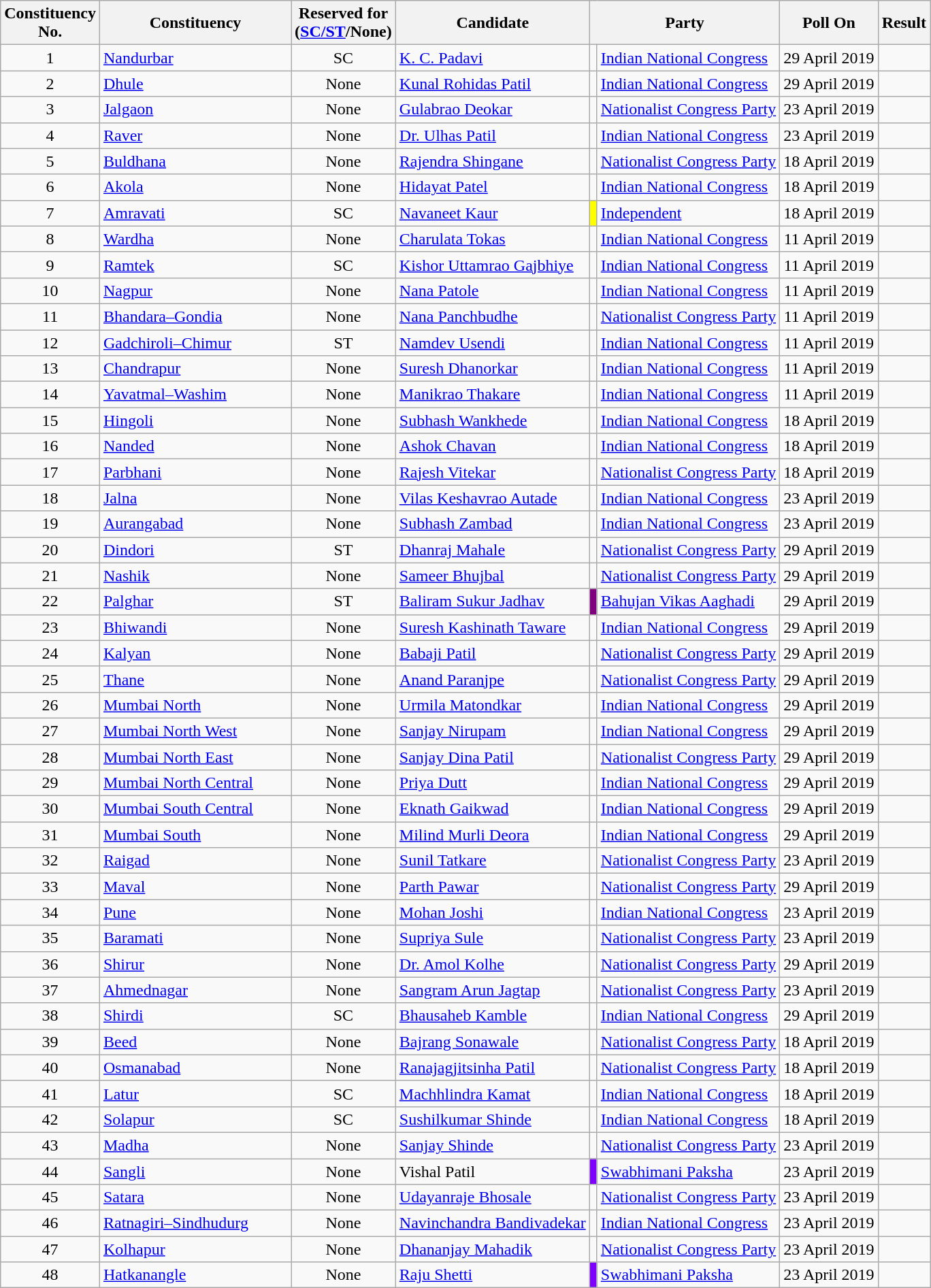<table class="wikitable sortable">
<tr>
<th>Constituency <br> No.</th>
<th style="width:180px;">Constituency</th>
<th>Reserved for<br>(<a href='#'>SC/ST</a>/None)</th>
<th>Candidate</th>
<th colspan="2">Party</th>
<th>Poll On</th>
<th>Result</th>
</tr>
<tr>
<td style="text-align:center;">1</td>
<td><a href='#'>Nandurbar</a></td>
<td style="text-align:center;">SC</td>
<td><a href='#'>K. C. Padavi</a></td>
<td bgcolor=></td>
<td><a href='#'>Indian National Congress</a></td>
<td style="text-align:center;">29 April 2019</td>
<td></td>
</tr>
<tr>
<td style="text-align:center;">2</td>
<td><a href='#'>Dhule</a></td>
<td style="text-align:center;">None</td>
<td><a href='#'>Kunal Rohidas Patil</a></td>
<td bgcolor=></td>
<td><a href='#'>Indian National Congress</a></td>
<td style="text-align:center;">29 April 2019</td>
<td></td>
</tr>
<tr>
<td style="text-align:center;">3</td>
<td><a href='#'>Jalgaon</a></td>
<td style="text-align:center;">None</td>
<td><a href='#'>Gulabrao Deokar</a></td>
<td bgcolor=></td>
<td><a href='#'>Nationalist Congress Party</a></td>
<td style="text-align:center;">23 April 2019</td>
<td></td>
</tr>
<tr>
<td style="text-align:center;">4</td>
<td><a href='#'>Raver</a></td>
<td style="text-align:center;">None</td>
<td><a href='#'>Dr. Ulhas Patil</a></td>
<td bgcolor=></td>
<td><a href='#'>Indian National Congress</a></td>
<td style="text-align:center;">23 April 2019</td>
<td></td>
</tr>
<tr>
<td style="text-align:center;">5</td>
<td><a href='#'>Buldhana</a></td>
<td style="text-align:center;">None</td>
<td><a href='#'>Rajendra Shingane</a></td>
<td bgcolor=></td>
<td><a href='#'>Nationalist Congress Party</a></td>
<td style="text-align:center;">18 April 2019</td>
<td></td>
</tr>
<tr>
<td style="text-align:center;">6</td>
<td><a href='#'>Akola</a></td>
<td style="text-align:center;">None</td>
<td><a href='#'>Hidayat Patel</a></td>
<td bgcolor=></td>
<td><a href='#'>Indian National Congress</a></td>
<td style="text-align:center;">18 April 2019</td>
<td></td>
</tr>
<tr>
<td style="text-align:center;">7</td>
<td><a href='#'>Amravati</a></td>
<td style="text-align:center;">SC</td>
<td><a href='#'>Navaneet Kaur</a></td>
<td style="background:#ff0;"></td>
<td><a href='#'>Independent</a></td>
<td style="text-align:center;">18 April 2019</td>
<td></td>
</tr>
<tr>
<td style="text-align:center;">8</td>
<td><a href='#'>Wardha</a></td>
<td style="text-align:center;">None</td>
<td><a href='#'>Charulata Tokas</a></td>
<td bgcolor=></td>
<td><a href='#'>Indian National Congress</a></td>
<td style="text-align:center;">11 April 2019</td>
<td></td>
</tr>
<tr>
<td style="text-align:center;">9</td>
<td><a href='#'>Ramtek</a></td>
<td style="text-align:center;">SC</td>
<td><a href='#'>Kishor Uttamrao Gajbhiye</a></td>
<td bgcolor=></td>
<td><a href='#'>Indian National Congress</a></td>
<td style="text-align:center;">11 April 2019</td>
<td></td>
</tr>
<tr>
<td style="text-align:center;">10</td>
<td><a href='#'>Nagpur</a></td>
<td style="text-align:center;">None</td>
<td><a href='#'>Nana Patole</a></td>
<td bgcolor=></td>
<td><a href='#'>Indian National Congress</a></td>
<td style="text-align:center;">11 April 2019</td>
<td></td>
</tr>
<tr>
<td style="text-align:center;">11</td>
<td><a href='#'>Bhandara–Gondia</a></td>
<td style="text-align:center;">None</td>
<td><a href='#'>Nana Panchbudhe</a></td>
<td bgcolor=></td>
<td><a href='#'>Nationalist Congress Party</a></td>
<td style="text-align:center;">11 April 2019</td>
<td></td>
</tr>
<tr>
<td style="text-align:center;">12</td>
<td><a href='#'>Gadchiroli–Chimur</a></td>
<td style="text-align:center;">ST</td>
<td><a href='#'>Namdev Usendi</a></td>
<td bgcolor=></td>
<td><a href='#'>Indian National Congress</a></td>
<td style="text-align:center;">11 April 2019</td>
<td></td>
</tr>
<tr>
<td style="text-align:center;">13</td>
<td><a href='#'>Chandrapur</a></td>
<td style="text-align:center;">None</td>
<td><a href='#'>Suresh Dhanorkar</a></td>
<td bgcolor=></td>
<td><a href='#'>Indian National Congress</a></td>
<td style="text-align:center;">11 April 2019</td>
<td></td>
</tr>
<tr>
<td style="text-align:center;">14</td>
<td><a href='#'>Yavatmal–Washim</a></td>
<td style="text-align:center;">None</td>
<td><a href='#'>Manikrao Thakare</a></td>
<td bgcolor=></td>
<td><a href='#'>Indian National Congress</a></td>
<td style="text-align:center;">11 April 2019</td>
<td></td>
</tr>
<tr>
<td style="text-align:center;">15</td>
<td><a href='#'>Hingoli</a></td>
<td style="text-align:center;">None</td>
<td><a href='#'>Subhash Wankhede</a></td>
<td bgcolor=></td>
<td><a href='#'>Indian National Congress</a></td>
<td style="text-align:center;">18 April 2019</td>
<td></td>
</tr>
<tr>
<td style="text-align:center;">16</td>
<td><a href='#'>Nanded</a></td>
<td style="text-align:center;">None</td>
<td><a href='#'>Ashok Chavan</a></td>
<td bgcolor=></td>
<td><a href='#'>Indian National Congress</a></td>
<td style="text-align:center;">18 April 2019</td>
<td></td>
</tr>
<tr>
<td style="text-align:center;">17</td>
<td><a href='#'>Parbhani</a></td>
<td style="text-align:center;">None</td>
<td><a href='#'>Rajesh Vitekar</a></td>
<td bgcolor=></td>
<td><a href='#'>Nationalist Congress Party</a></td>
<td style="text-align:center;">18 April 2019</td>
<td></td>
</tr>
<tr>
<td style="text-align:center;">18</td>
<td><a href='#'>Jalna</a></td>
<td style="text-align:center;">None</td>
<td><a href='#'>Vilas Keshavrao Autade</a></td>
<td bgcolor=></td>
<td><a href='#'>Indian National Congress</a></td>
<td style="text-align:center;">23 April 2019</td>
<td></td>
</tr>
<tr>
<td style="text-align:center;">19</td>
<td><a href='#'>Aurangabad</a></td>
<td style="text-align:center;">None</td>
<td><a href='#'>Subhash Zambad</a></td>
<td bgcolor=></td>
<td><a href='#'>Indian National Congress</a></td>
<td style="text-align:center;">23 April 2019</td>
<td></td>
</tr>
<tr>
<td style="text-align:center;">20</td>
<td><a href='#'>Dindori</a></td>
<td style="text-align:center;">ST</td>
<td><a href='#'>Dhanraj Mahale</a></td>
<td bgcolor=></td>
<td><a href='#'>Nationalist Congress Party</a></td>
<td style="text-align:center;">29 April 2019</td>
<td></td>
</tr>
<tr>
<td style="text-align:center;">21</td>
<td><a href='#'>Nashik</a></td>
<td style="text-align:center;">None</td>
<td><a href='#'>Sameer Bhujbal</a></td>
<td bgcolor=></td>
<td><a href='#'>Nationalist Congress Party</a></td>
<td style="text-align:center;">29 April 2019</td>
<td></td>
</tr>
<tr>
<td style="text-align:center;">22</td>
<td><a href='#'>Palghar</a></td>
<td style="text-align:center;">ST</td>
<td><a href='#'>Baliram Sukur Jadhav</a></td>
<td style="background:purple;"></td>
<td><a href='#'>Bahujan Vikas Aaghadi</a></td>
<td style="text-align:center;">29 April 2019</td>
<td></td>
</tr>
<tr>
<td style="text-align:center;">23</td>
<td><a href='#'>Bhiwandi</a></td>
<td style="text-align:center;">None</td>
<td><a href='#'>Suresh Kashinath Taware</a></td>
<td bgcolor=></td>
<td><a href='#'>Indian National Congress</a></td>
<td style="text-align:center;">29 April 2019</td>
<td></td>
</tr>
<tr>
<td style="text-align:center;">24</td>
<td><a href='#'>Kalyan</a></td>
<td style="text-align:center;">None</td>
<td><a href='#'>Babaji Patil</a></td>
<td bgcolor=></td>
<td><a href='#'>Nationalist Congress Party</a></td>
<td style="text-align:center;">29 April 2019</td>
<td></td>
</tr>
<tr>
<td style="text-align:center;">25</td>
<td><a href='#'>Thane</a></td>
<td style="text-align:center;">None</td>
<td><a href='#'>Anand Paranjpe</a></td>
<td bgcolor=></td>
<td><a href='#'>Nationalist Congress Party</a></td>
<td style="text-align:center;">29 April 2019</td>
<td></td>
</tr>
<tr>
<td style="text-align:center;">26</td>
<td><a href='#'>Mumbai North</a></td>
<td style="text-align:center;">None</td>
<td><a href='#'>Urmila Matondkar</a></td>
<td bgcolor=></td>
<td><a href='#'>Indian National Congress</a></td>
<td style="text-align:center;">29 April 2019</td>
<td></td>
</tr>
<tr>
<td style="text-align:center;">27</td>
<td><a href='#'>Mumbai North West</a></td>
<td style="text-align:center;">None</td>
<td><a href='#'>Sanjay Nirupam</a></td>
<td bgcolor=></td>
<td><a href='#'>Indian National Congress</a></td>
<td style="text-align:center;">29 April 2019</td>
<td></td>
</tr>
<tr>
<td style="text-align:center;">28</td>
<td><a href='#'>Mumbai North East</a></td>
<td style="text-align:center;">None</td>
<td><a href='#'>Sanjay Dina Patil</a></td>
<td bgcolor=></td>
<td><a href='#'>Nationalist Congress Party</a></td>
<td style="text-align:center;">29 April 2019</td>
<td></td>
</tr>
<tr>
<td style="text-align:center;">29</td>
<td><a href='#'>Mumbai North Central</a></td>
<td style="text-align:center;">None</td>
<td><a href='#'>Priya Dutt</a></td>
<td bgcolor=></td>
<td><a href='#'>Indian National Congress</a></td>
<td style="text-align:center;">29 April 2019</td>
<td></td>
</tr>
<tr>
<td style="text-align:center;">30</td>
<td><a href='#'>Mumbai South Central</a></td>
<td style="text-align:center;">None</td>
<td><a href='#'>Eknath Gaikwad</a></td>
<td bgcolor=></td>
<td><a href='#'>Indian National Congress</a></td>
<td style="text-align:center;">29 April 2019</td>
<td></td>
</tr>
<tr>
<td style="text-align:center;">31</td>
<td><a href='#'>Mumbai South</a></td>
<td style="text-align:center;">None</td>
<td><a href='#'>Milind Murli Deora</a></td>
<td bgcolor=></td>
<td><a href='#'>Indian National Congress</a></td>
<td style="text-align:center;">29 April 2019</td>
<td></td>
</tr>
<tr>
<td style="text-align:center;">32</td>
<td><a href='#'>Raigad</a></td>
<td style="text-align:center;">None</td>
<td><a href='#'>Sunil Tatkare</a></td>
<td bgcolor=></td>
<td><a href='#'>Nationalist Congress Party</a></td>
<td style="text-align:center;">23 April 2019</td>
<td></td>
</tr>
<tr>
<td style="text-align:center;">33</td>
<td><a href='#'>Maval</a></td>
<td style="text-align:center;">None</td>
<td><a href='#'>Parth Pawar</a></td>
<td bgcolor=></td>
<td><a href='#'>Nationalist Congress Party</a></td>
<td style="text-align:center;">29 April 2019</td>
<td></td>
</tr>
<tr>
<td style="text-align:center;">34</td>
<td><a href='#'>Pune</a></td>
<td style="text-align:center;">None</td>
<td><a href='#'>Mohan Joshi</a></td>
<td bgcolor=></td>
<td><a href='#'>Indian National Congress</a></td>
<td style="text-align:center;">23 April 2019</td>
<td></td>
</tr>
<tr>
<td style="text-align:center;">35</td>
<td><a href='#'>Baramati</a></td>
<td style="text-align:center;">None</td>
<td><a href='#'>Supriya Sule</a></td>
<td bgcolor=></td>
<td><a href='#'>Nationalist Congress Party</a></td>
<td style="text-align:center;">23 April 2019</td>
<td></td>
</tr>
<tr>
<td style="text-align:center;">36</td>
<td><a href='#'>Shirur</a></td>
<td style="text-align:center;">None</td>
<td><a href='#'>Dr. Amol Kolhe</a></td>
<td bgcolor=></td>
<td><a href='#'>Nationalist Congress Party</a></td>
<td style="text-align:center;">29 April 2019</td>
<td></td>
</tr>
<tr>
<td style="text-align:center;">37</td>
<td><a href='#'>Ahmednagar</a></td>
<td style="text-align:center;">None</td>
<td><a href='#'>Sangram Arun Jagtap</a></td>
<td bgcolor=></td>
<td><a href='#'>Nationalist Congress Party</a></td>
<td style="text-align:center;">23 April 2019</td>
<td></td>
</tr>
<tr>
<td style="text-align:center;">38</td>
<td><a href='#'>Shirdi</a></td>
<td style="text-align:center;">SC</td>
<td><a href='#'>Bhausaheb Kamble</a></td>
<td bgcolor=></td>
<td><a href='#'>Indian National Congress</a></td>
<td style="text-align:center;">29 April 2019</td>
<td></td>
</tr>
<tr>
<td style="text-align:center;">39</td>
<td><a href='#'>Beed</a></td>
<td style="text-align:center;">None</td>
<td><a href='#'>Bajrang Sonawale</a></td>
<td bgcolor=></td>
<td><a href='#'>Nationalist Congress Party</a></td>
<td style="text-align:center;">18 April 2019</td>
<td></td>
</tr>
<tr>
<td style="text-align:center;">40</td>
<td><a href='#'>Osmanabad</a></td>
<td style="text-align:center;">None</td>
<td><a href='#'>Ranajagjitsinha Patil</a></td>
<td bgcolor=></td>
<td><a href='#'>Nationalist Congress Party</a></td>
<td style="text-align:center;">18 April 2019</td>
<td></td>
</tr>
<tr>
<td style="text-align:center;">41</td>
<td><a href='#'>Latur</a></td>
<td style="text-align:center;">SC</td>
<td><a href='#'>Machhlindra Kamat</a></td>
<td bgcolor=></td>
<td><a href='#'>Indian National Congress</a></td>
<td style="text-align:center;">18 April 2019</td>
<td></td>
</tr>
<tr>
<td style="text-align:center;">42</td>
<td><a href='#'>Solapur</a></td>
<td style="text-align:center;">SC</td>
<td><a href='#'>Sushilkumar Shinde</a></td>
<td bgcolor=></td>
<td><a href='#'>Indian National Congress</a></td>
<td style="text-align:center;">18 April 2019</td>
<td></td>
</tr>
<tr>
<td style="text-align:center;">43</td>
<td><a href='#'>Madha</a></td>
<td style="text-align:center;">None</td>
<td><a href='#'>Sanjay Shinde</a></td>
<td bgcolor=></td>
<td><a href='#'>Nationalist Congress Party</a></td>
<td style="text-align:center;">23 April 2019</td>
<td></td>
</tr>
<tr>
<td style="text-align:center;">44</td>
<td><a href='#'>Sangli</a></td>
<td style="text-align:center;">None</td>
<td>Vishal Patil</td>
<td style="background:#7f00ff;"></td>
<td><a href='#'>Swabhimani Paksha</a></td>
<td style="text-align:center;">23 April 2019</td>
<td></td>
</tr>
<tr>
<td style="text-align:center;">45</td>
<td><a href='#'>Satara</a></td>
<td style="text-align:center;">None</td>
<td><a href='#'>Udayanraje Bhosale</a></td>
<td bgcolor=></td>
<td><a href='#'>Nationalist Congress Party</a></td>
<td style="text-align:center;">23 April 2019</td>
<td></td>
</tr>
<tr>
<td style="text-align:center;">46</td>
<td><a href='#'>Ratnagiri–Sindhudurg</a></td>
<td style="text-align:center;">None</td>
<td><a href='#'>Navinchandra Bandivadekar</a></td>
<td bgcolor=></td>
<td><a href='#'>Indian National Congress</a></td>
<td style="text-align:center;">23 April 2019</td>
<td></td>
</tr>
<tr>
<td style="text-align:center;">47</td>
<td><a href='#'>Kolhapur</a></td>
<td style="text-align:center;">None</td>
<td><a href='#'>Dhananjay Mahadik</a></td>
<td bgcolor=></td>
<td><a href='#'>Nationalist Congress Party</a></td>
<td style="text-align:center;">23 April 2019</td>
<td></td>
</tr>
<tr>
<td style="text-align:center;">48</td>
<td><a href='#'>Hatkanangle</a></td>
<td style="text-align:center;">None</td>
<td><a href='#'>Raju Shetti</a></td>
<td style="background:#7f00ff;"></td>
<td><a href='#'>Swabhimani Paksha</a></td>
<td style="text-align:center;">23 April 2019</td>
<td></td>
</tr>
</table>
